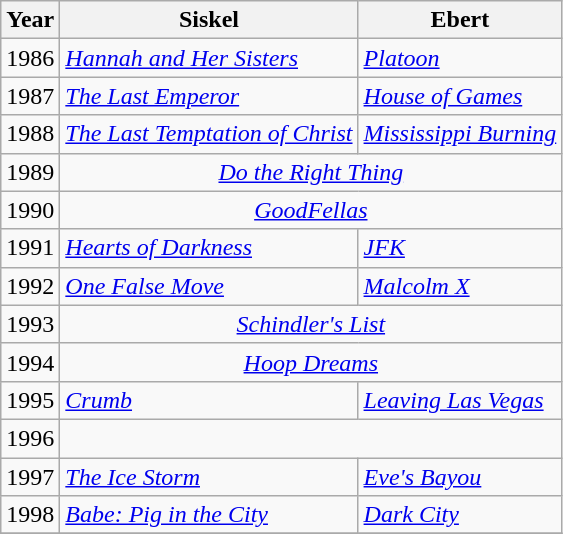<table class="wikitable">
<tr>
<th scope="col">Year</th>
<th scope="col">Siskel</th>
<th scope="col">Ebert</th>
</tr>
<tr>
<td scope="row">1986</td>
<td><em><a href='#'>Hannah and Her Sisters</a></em></td>
<td><em><a href='#'>Platoon</a></em></td>
</tr>
<tr>
<td scope="row">1987</td>
<td><em><a href='#'>The Last Emperor</a></em></td>
<td><em><a href='#'>House of Games</a></em></td>
</tr>
<tr>
<td scope="row">1988</td>
<td><em><a href='#'>The Last Temptation of Christ</a></em></td>
<td><em><a href='#'>Mississippi Burning</a></em></td>
</tr>
<tr>
<td scope="row">1989</td>
<td colspan="2" style="text-align:center;"><em><a href='#'>Do the Right Thing</a></em></td>
</tr>
<tr>
<td scope="row">1990</td>
<td colspan="2" style="text-align:center;"><em><a href='#'>GoodFellas</a></em></td>
</tr>
<tr>
<td scope="row">1991</td>
<td><em><a href='#'>Hearts of Darkness</a></em></td>
<td><em><a href='#'>JFK</a></em></td>
</tr>
<tr>
<td scope="row">1992</td>
<td><em><a href='#'>One False Move</a></em></td>
<td><em><a href='#'>Malcolm X</a></em></td>
</tr>
<tr>
<td scope="row">1993</td>
<td colspan="2" style="text-align:center;"><em><a href='#'>Schindler's List</a></em></td>
</tr>
<tr>
<td scope="row">1994</td>
<td colspan="2" style="text-align:center;"><em><a href='#'>Hoop Dreams</a></em></td>
</tr>
<tr>
<td scope="row">1995</td>
<td><em><a href='#'>Crumb</a></em></td>
<td><em><a href='#'>Leaving Las Vegas</a></em></td>
</tr>
<tr>
<td scope="row">1996</td>
<td colspan="2"></td>
</tr>
<tr>
<td scope="row">1997</td>
<td><em><a href='#'>The Ice Storm</a></em></td>
<td><em><a href='#'>Eve's Bayou</a></em></td>
</tr>
<tr>
<td scope="row">1998</td>
<td><em><a href='#'>Babe: Pig in the City</a></em></td>
<td><em><a href='#'>Dark City</a></em></td>
</tr>
<tr>
</tr>
</table>
